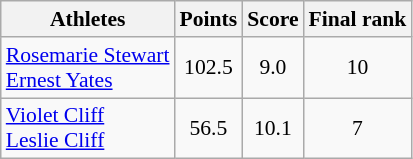<table class="wikitable" border="1" style="font-size:90%">
<tr>
<th>Athletes</th>
<th>Points</th>
<th>Score</th>
<th>Final rank</th>
</tr>
<tr align=center>
<td align=left><a href='#'>Rosemarie Stewart</a><br><a href='#'>Ernest Yates</a></td>
<td>102.5</td>
<td>9.0</td>
<td>10</td>
</tr>
<tr align=center>
<td align=left><a href='#'>Violet Cliff</a><br><a href='#'>Leslie Cliff</a></td>
<td>56.5</td>
<td>10.1</td>
<td>7</td>
</tr>
</table>
